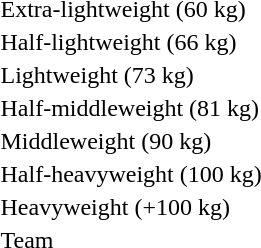<table>
<tr>
<td rowspan=2>Extra-lightweight (60 kg)<br></td>
<td rowspan=2></td>
<td rowspan=2></td>
<td></td>
</tr>
<tr>
<td></td>
</tr>
<tr>
<td rowspan=2>Half-lightweight (66 kg)<br></td>
<td rowspan=2></td>
<td rowspan=2></td>
<td></td>
</tr>
<tr>
<td></td>
</tr>
<tr>
<td rowspan=2>Lightweight (73 kg)<br></td>
<td rowspan=2></td>
<td rowspan=2></td>
<td></td>
</tr>
<tr>
<td></td>
</tr>
<tr>
<td rowspan=2>Half-middleweight (81 kg)<br></td>
<td rowspan=2></td>
<td rowspan=2></td>
<td></td>
</tr>
<tr>
<td></td>
</tr>
<tr>
<td rowspan=2>Middleweight (90 kg)<br></td>
<td rowspan=2></td>
<td rowspan=2></td>
<td></td>
</tr>
<tr>
<td></td>
</tr>
<tr>
<td rowspan=2>Half-heavyweight (100 kg)<br></td>
<td rowspan=2></td>
<td rowspan=2></td>
<td></td>
</tr>
<tr>
<td></td>
</tr>
<tr>
<td rowspan=2>Heavyweight (+100 kg)<br></td>
<td rowspan=2></td>
<td rowspan=2></td>
<td></td>
</tr>
<tr>
<td></td>
</tr>
<tr>
<td rowspan=2>Team<br></td>
<td rowspan=2></td>
<td rowspan=2></td>
<td></td>
</tr>
<tr>
<td></td>
</tr>
</table>
